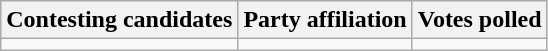<table class="wikitable sortable">
<tr>
<th>Contesting candidates</th>
<th>Party affiliation</th>
<th>Votes polled</th>
</tr>
<tr>
<td></td>
<td></td>
<td></td>
</tr>
</table>
